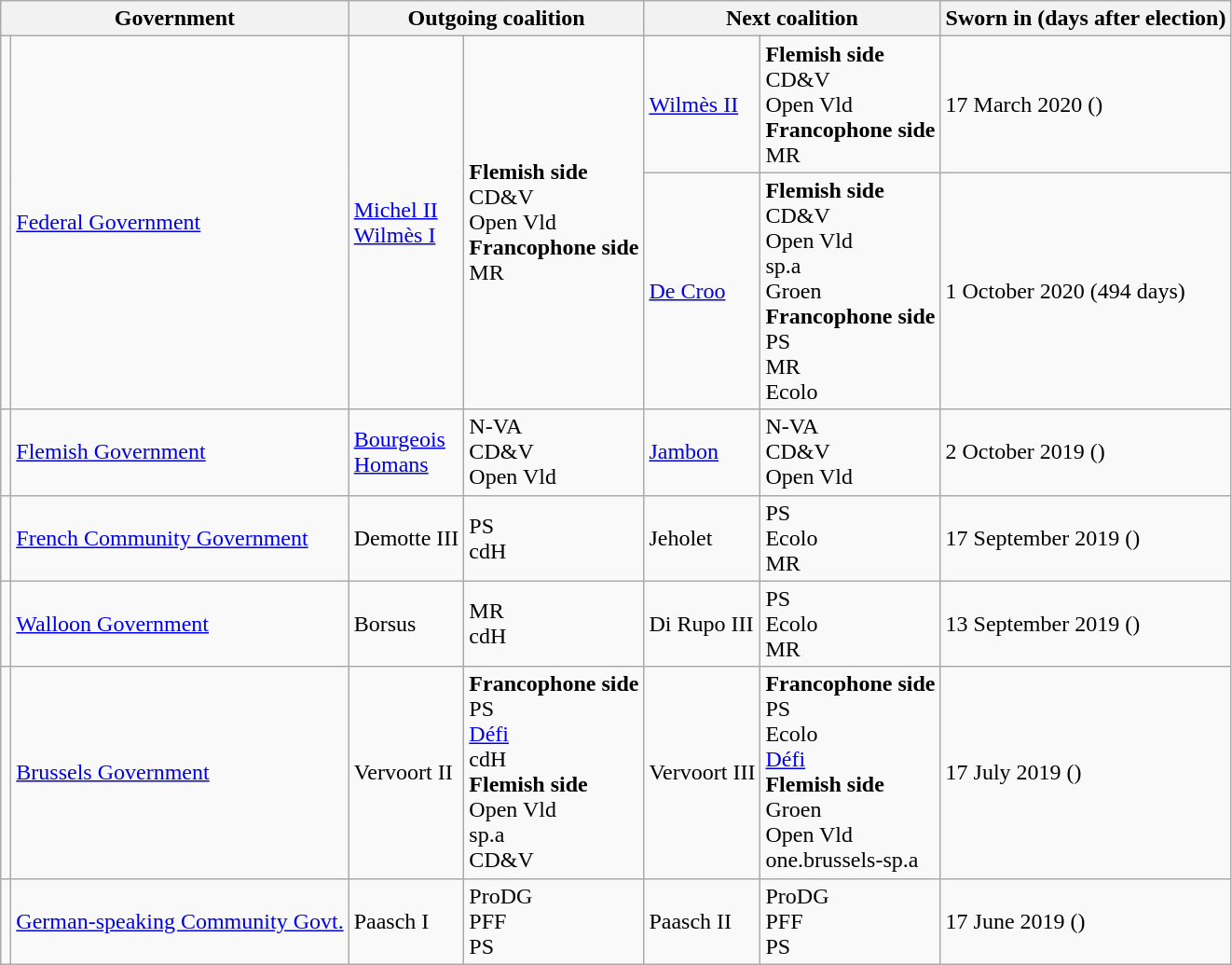<table class="wikitable">
<tr>
<th colspan="2">Government</th>
<th colspan="2">Outgoing coalition</th>
<th colspan="2">Next coalition</th>
<th>Sworn in (days after election)</th>
</tr>
<tr>
<td rowspan=2></td>
<td rowspan=2><a href='#'>Federal Government</a></td>
<td rowspan=2><a href='#'>Michel II</a><br><a href='#'>Wilmès I</a> </td>
<td rowspan=2><strong>Flemish side</strong><br> CD&V<br> Open Vld<br><strong>Francophone side</strong><br> MR</td>
<td><a href='#'>Wilmès II</a></td>
<td><strong>Flemish side</strong><br> CD&V<br> Open Vld<br><strong>Francophone side</strong><br> MR</td>
<td>17 March 2020 ()</td>
</tr>
<tr>
<td><a href='#'>De Croo</a></td>
<td><strong>Flemish side<br></strong> CD&V<br> Open Vld<br> sp.a<br> Groen<br><strong>Francophone side</strong><br> PS<br> MR<br> Ecolo</td>
<td>1 October 2020 (494 days)</td>
</tr>
<tr>
<td></td>
<td><a href='#'>Flemish Government</a></td>
<td><a href='#'>Bourgeois</a><br><a href='#'>Homans</a> </td>
<td> N-VA<br> CD&V<br> Open Vld</td>
<td><a href='#'>Jambon</a></td>
<td> N-VA<br> CD&V<br> Open Vld</td>
<td>2 October 2019 ()</td>
</tr>
<tr>
<td></td>
<td><a href='#'>French Community Government</a></td>
<td>Demotte III</td>
<td> PS<br> cdH</td>
<td>Jeholet</td>
<td> PS<br> Ecolo<br> MR</td>
<td>17 September 2019 ()</td>
</tr>
<tr>
<td></td>
<td><a href='#'>Walloon Government</a></td>
<td>Borsus</td>
<td> MR<br> cdH</td>
<td>Di Rupo III</td>
<td> PS<br> Ecolo<br> MR</td>
<td>13 September 2019 ()</td>
</tr>
<tr>
<td></td>
<td><a href='#'>Brussels Government</a></td>
<td>Vervoort II</td>
<td><strong>Francophone side</strong><br> PS<br> <a href='#'>Défi</a><br> cdH <br><strong>Flemish side</strong><br> Open Vld<br>  sp.a<br> CD&V</td>
<td>Vervoort III</td>
<td><strong>Francophone side</strong><br> PS<br> Ecolo<br> <a href='#'>Défi</a> <br><strong>Flemish side</strong><br> Groen<br> Open Vld<br>  one.brussels-sp.a</td>
<td>17 July 2019 ()</td>
</tr>
<tr>
<td></td>
<td><a href='#'>German-speaking Community Govt.</a></td>
<td>Paasch I</td>
<td> ProDG<br> PFF<br>  PS</td>
<td>Paasch II</td>
<td> ProDG<br> PFF<br>  PS</td>
<td>17 June 2019 ()</td>
</tr>
</table>
